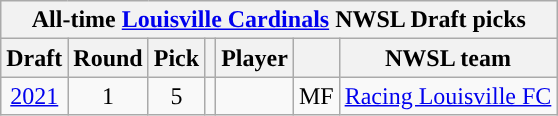<table class="wikitable sortable" style="text-align: center;">
<tr>
<th colspan="7" style="background:#">All-time <a href='#'><span>Louisville Cardinals</span></a> NWSL Draft picks</th>
</tr>
<tr>
<th scope="col">Draft</th>
<th scope="col">Round</th>
<th scope="col">Pick</th>
<th scope="col"></th>
<th scope="col">Player</th>
<th scope="col"></th>
<th scope="col">NWSL team</th>
</tr>
<tr>
<td><a href='#'>2021</a></td>
<td>1</td>
<td>5</td>
<td></td>
<td></td>
<td>MF</td>
<td><a href='#'>Racing Louisville FC</a></td>
</tr>
</table>
